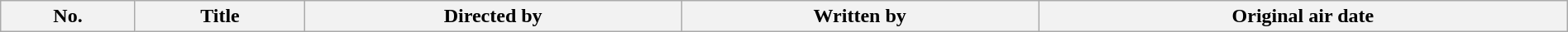<table class="wikitable plainrowheaders" style="width:100%; background:#fff;">
<tr>
<th style="background:#;">No.</th>
<th style="background:#;">Title</th>
<th style="background:#;">Directed by</th>
<th style="background:#;">Written by</th>
<th style="background:#;">Original air date<br>











</th>
</tr>
</table>
